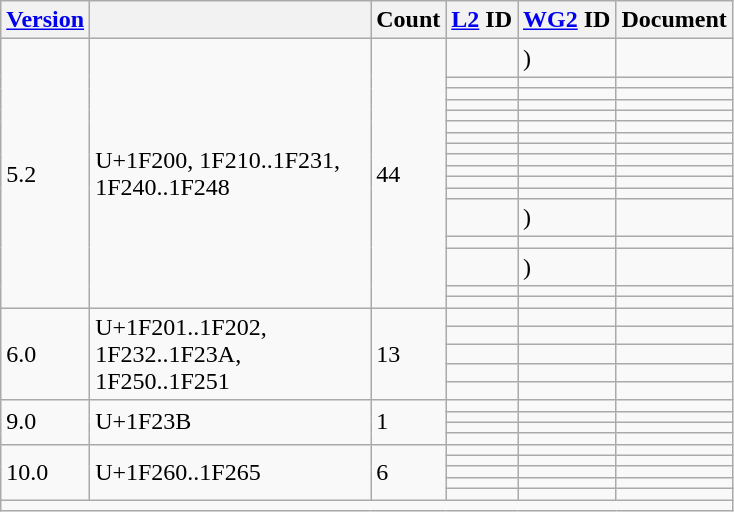<table class="wikitable collapsible sticky-header">
<tr>
<th><a href='#'>Version</a></th>
<th></th>
<th>Count</th>
<th><a href='#'>L2</a> ID</th>
<th><a href='#'>WG2</a> ID</th>
<th>Document</th>
</tr>
<tr>
<td rowspan="17">5.2</td>
<td rowspan="17" width="180">U+1F200, 1F210..1F231, 1F240..1F248</td>
<td rowspan="17">44</td>
<td></td>
<td> )</td>
<td></td>
</tr>
<tr>
<td></td>
<td></td>
<td></td>
</tr>
<tr>
<td></td>
<td></td>
<td></td>
</tr>
<tr>
<td></td>
<td></td>
<td></td>
</tr>
<tr>
<td></td>
<td></td>
<td></td>
</tr>
<tr>
<td></td>
<td></td>
<td></td>
</tr>
<tr>
<td></td>
<td></td>
<td></td>
</tr>
<tr>
<td></td>
<td></td>
<td></td>
</tr>
<tr>
<td></td>
<td></td>
<td></td>
</tr>
<tr>
<td></td>
<td></td>
<td></td>
</tr>
<tr>
<td></td>
<td></td>
<td></td>
</tr>
<tr>
<td></td>
<td></td>
<td></td>
</tr>
<tr>
<td></td>
<td> )</td>
<td></td>
</tr>
<tr>
<td></td>
<td></td>
<td></td>
</tr>
<tr>
<td></td>
<td> )</td>
<td></td>
</tr>
<tr>
<td></td>
<td></td>
<td></td>
</tr>
<tr>
<td></td>
<td></td>
<td></td>
</tr>
<tr>
<td rowspan="5">6.0</td>
<td rowspan="5">U+1F201..1F202, 1F232..1F23A, 1F250..1F251</td>
<td rowspan="5">13</td>
<td></td>
<td></td>
<td></td>
</tr>
<tr>
<td></td>
<td></td>
<td></td>
</tr>
<tr>
<td></td>
<td></td>
<td></td>
</tr>
<tr>
<td></td>
<td></td>
<td></td>
</tr>
<tr>
<td></td>
<td></td>
<td></td>
</tr>
<tr>
<td rowspan="4">9.0</td>
<td rowspan="4">U+1F23B</td>
<td rowspan="4">1</td>
<td></td>
<td></td>
<td></td>
</tr>
<tr>
<td></td>
<td></td>
<td></td>
</tr>
<tr>
<td></td>
<td></td>
<td></td>
</tr>
<tr>
<td></td>
<td></td>
<td></td>
</tr>
<tr>
<td rowspan="5">10.0</td>
<td rowspan="5">U+1F260..1F265</td>
<td rowspan="5">6</td>
<td></td>
<td></td>
<td></td>
</tr>
<tr>
<td></td>
<td></td>
<td></td>
</tr>
<tr>
<td></td>
<td></td>
<td></td>
</tr>
<tr>
<td></td>
<td></td>
<td></td>
</tr>
<tr>
<td></td>
<td></td>
<td></td>
</tr>
<tr class="sortbottom">
<td colspan="6"></td>
</tr>
</table>
